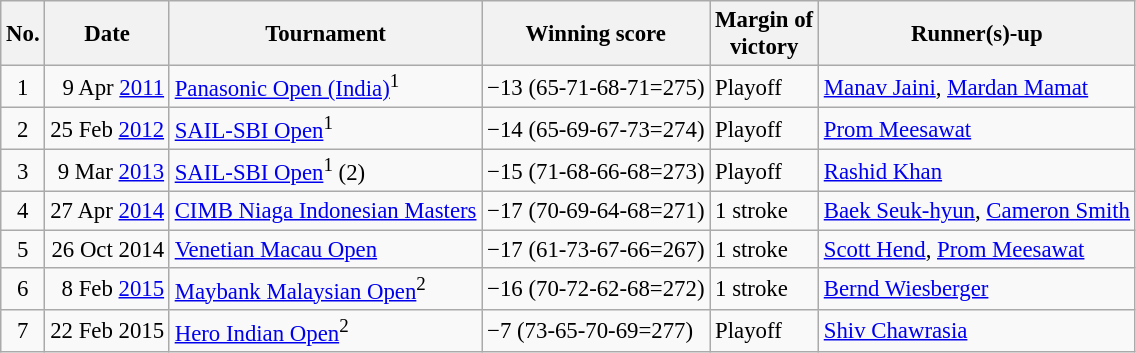<table class="wikitable" style="font-size:95%;">
<tr>
<th>No.</th>
<th>Date</th>
<th>Tournament</th>
<th>Winning score</th>
<th>Margin of<br>victory</th>
<th>Runner(s)-up</th>
</tr>
<tr>
<td align=center>1</td>
<td align=right>9 Apr <a href='#'>2011</a></td>
<td><a href='#'>Panasonic Open (India)</a><sup>1</sup></td>
<td>−13 (65-71-68-71=275)</td>
<td>Playoff</td>
<td> <a href='#'>Manav Jaini</a>,  <a href='#'>Mardan Mamat</a></td>
</tr>
<tr>
<td align=center>2</td>
<td align=right>25 Feb <a href='#'>2012</a></td>
<td><a href='#'>SAIL-SBI Open</a><sup>1</sup></td>
<td>−14 (65-69-67-73=274)</td>
<td>Playoff</td>
<td> <a href='#'>Prom Meesawat</a></td>
</tr>
<tr>
<td align=center>3</td>
<td align=right>9 Mar <a href='#'>2013</a></td>
<td><a href='#'>SAIL-SBI Open</a><sup>1</sup> (2)</td>
<td>−15 (71-68-66-68=273)</td>
<td>Playoff</td>
<td> <a href='#'>Rashid Khan</a></td>
</tr>
<tr>
<td align=center>4</td>
<td align=right>27 Apr <a href='#'>2014</a></td>
<td><a href='#'>CIMB Niaga Indonesian Masters</a></td>
<td>−17 (70-69-64-68=271)</td>
<td>1 stroke</td>
<td> <a href='#'>Baek Seuk-hyun</a>,  <a href='#'>Cameron Smith</a></td>
</tr>
<tr>
<td align=center>5</td>
<td align=right>26 Oct 2014</td>
<td><a href='#'>Venetian Macau Open</a></td>
<td>−17 (61-73-67-66=267)</td>
<td>1 stroke</td>
<td> <a href='#'>Scott Hend</a>,  <a href='#'>Prom Meesawat</a></td>
</tr>
<tr>
<td align=center>6</td>
<td align=right>8 Feb <a href='#'>2015</a></td>
<td><a href='#'>Maybank Malaysian Open</a><sup>2</sup></td>
<td>−16 (70-72-62-68=272)</td>
<td>1 stroke</td>
<td> <a href='#'>Bernd Wiesberger</a></td>
</tr>
<tr>
<td align=center>7</td>
<td align=right>22 Feb 2015</td>
<td><a href='#'>Hero Indian Open</a><sup>2</sup></td>
<td>−7 (73-65-70-69=277)</td>
<td>Playoff</td>
<td> <a href='#'>Shiv Chawrasia</a></td>
</tr>
</table>
